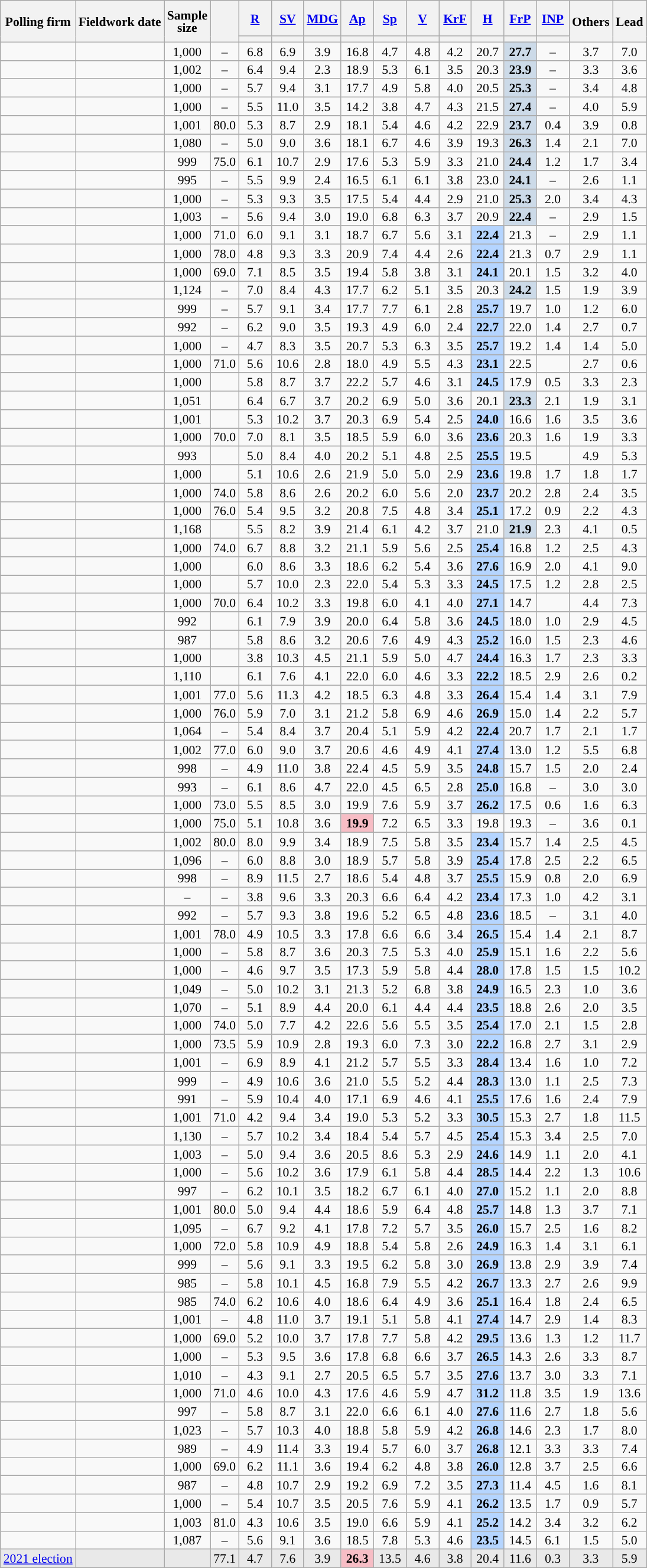<table class="wikitable sortable mw-datatable mw-collapsible" style="text-align:center;font-size:90%;line-height:14px;">
<tr style="height:40px;">
<th rowspan="2">Polling firm</th>
<th rowspan="2">Fieldwork date</th>
<th rowspan="2">Sample<br>size</th>
<th rowspan="2"></th>
<th class="unsortable" style="width:30px;"><a href='#'>R</a></th>
<th class="unsortable" style="width:30px;"><a href='#'>SV</a></th>
<th><a href='#'>MDG</a></th>
<th class="unsortable" style="width:30px;"><a href='#'>Ap</a></th>
<th class="unsortable" style="width:30px;"><a href='#'>Sp</a></th>
<th class="unsortable" style="width:30px;"><a href='#'>V</a></th>
<th class="unsortable" style="width:30px;"><a href='#'>KrF</a></th>
<th class="unsortable" style="width:30px;"><a href='#'>H</a></th>
<th class="unsortable" style="width:30px;"><a href='#'>FrP</a></th>
<th class="unsortable" style="width:30px;"><a href='#'>INP</a></th>
<th rowspan="2" class="unsortable" style="width:30px;">Others</th>
<th style="width:30px;" rowspan="2">Lead</th>
</tr>
<tr>
<th style="background:"></th>
<th style="background:"></th>
<th style="background:"></th>
<th style="background:"></th>
<th style="background:"></th>
<th style="background:"></th>
<th style="background:"></th>
<th style="background:"></th>
<th style="background:"></th>
<th style="background:"></th>
</tr>
<tr>
<td></td>
<td></td>
<td>1,000</td>
<td>–</td>
<td>6.8</td>
<td>6.9</td>
<td>3.9</td>
<td>16.8</td>
<td>4.7</td>
<td>4.8</td>
<td>4.2</td>
<td>20.7</td>
<td style="background:#ccdae8;"><strong>27.7</strong></td>
<td>–</td>
<td>3.7</td>
<td style="background:">7.0</td>
</tr>
<tr>
<td></td>
<td></td>
<td>1,002</td>
<td>–</td>
<td>6.4</td>
<td>9.4</td>
<td>2.3</td>
<td>18.9</td>
<td>5.3</td>
<td>6.1</td>
<td>3.5</td>
<td>20.3</td>
<td style="background:#ccdae8;"><strong>23.9</strong></td>
<td>–</td>
<td>3.3</td>
<td style="background:">3.6</td>
</tr>
<tr>
<td></td>
<td></td>
<td>1,000</td>
<td>–</td>
<td>5.7</td>
<td>9.4</td>
<td>3.1</td>
<td>17.7</td>
<td>4.9</td>
<td>5.8</td>
<td>4.0</td>
<td>20.5</td>
<td style="background:#ccdae8;"><strong>25.3</strong></td>
<td>–</td>
<td>3.4</td>
<td style="background:">4.8</td>
</tr>
<tr>
<td></td>
<td></td>
<td>1,000</td>
<td>–</td>
<td>5.5</td>
<td>11.0</td>
<td>3.5</td>
<td>14.2</td>
<td>3.8</td>
<td>4.7</td>
<td>4.3</td>
<td>21.5</td>
<td style="background:#ccdae8;"><strong>27.4</strong></td>
<td>–</td>
<td>4.0</td>
<td style="background:">5.9</td>
</tr>
<tr>
<td></td>
<td></td>
<td>1,001</td>
<td>80.0</td>
<td>5.3</td>
<td>8.7</td>
<td>2.9</td>
<td>18.1</td>
<td>5.4</td>
<td>4.6</td>
<td>4.2</td>
<td>22.9</td>
<td style="background:#ccdae8;"><strong>23.7</strong></td>
<td>0.4</td>
<td>3.9</td>
<td style="background:">0.8</td>
</tr>
<tr>
<td></td>
<td></td>
<td>1,080</td>
<td>–</td>
<td>5.0</td>
<td>9.0</td>
<td>3.6</td>
<td>18.1</td>
<td>6.7</td>
<td>4.6</td>
<td>3.9</td>
<td>19.3</td>
<td style="background:#ccdae8;"><strong>26.3</strong></td>
<td>1.4</td>
<td>2.1</td>
<td style="background:">7.0</td>
</tr>
<tr>
<td></td>
<td></td>
<td>999</td>
<td>75.0</td>
<td>6.1</td>
<td>10.7</td>
<td>2.9</td>
<td>17.6</td>
<td>5.3</td>
<td>5.9</td>
<td>3.3</td>
<td>21.0</td>
<td style="background:#ccdae8;"><strong>24.4</strong></td>
<td>1.2</td>
<td>1.7</td>
<td style="background:">3.4</td>
</tr>
<tr>
<td></td>
<td></td>
<td>995</td>
<td>–</td>
<td>5.5</td>
<td>9.9</td>
<td>2.4</td>
<td>16.5</td>
<td>6.1</td>
<td>6.1</td>
<td>3.8</td>
<td>23.0</td>
<td style="background:#ccdae8;"><strong>24.1</strong></td>
<td>–</td>
<td>2.6</td>
<td style="background:">1.1</td>
</tr>
<tr>
<td></td>
<td></td>
<td>1,000</td>
<td>–</td>
<td>5.3</td>
<td>9.3</td>
<td>3.5</td>
<td>17.5</td>
<td>5.4</td>
<td>4.4</td>
<td>2.9</td>
<td>21.0</td>
<td style="background:#ccdae8;"><strong>25.3</strong></td>
<td>2.0</td>
<td>3.4</td>
<td style="background:">4.3</td>
</tr>
<tr>
<td></td>
<td></td>
<td>1,003</td>
<td>–</td>
<td>5.6</td>
<td>9.4</td>
<td>3.0</td>
<td>19.0</td>
<td>6.8</td>
<td>6.3</td>
<td>3.7</td>
<td>20.9</td>
<td style="background:#ccdae8;"><strong>22.4</strong></td>
<td>–</td>
<td>2.9</td>
<td style="background:">1.5</td>
</tr>
<tr>
<td></td>
<td></td>
<td>1,000</td>
<td>71.0</td>
<td>6.0</td>
<td>9.1</td>
<td>3.1</td>
<td>18.7</td>
<td>6.7</td>
<td>5.6</td>
<td>3.1</td>
<td style="background:#B5D5FF;"><strong>22.4</strong></td>
<td>21.3</td>
<td>–</td>
<td>2.9</td>
<td style="background:">1.1</td>
</tr>
<tr>
<td></td>
<td></td>
<td>1,000</td>
<td>78.0</td>
<td>4.8</td>
<td>9.3</td>
<td>3.3</td>
<td>20.9</td>
<td>7.4</td>
<td>4.4</td>
<td>2.6</td>
<td style="background:#B5D5FF;"><strong>22.4</strong></td>
<td>21.3</td>
<td>0.7</td>
<td>2.9</td>
<td style="background:">1.1</td>
</tr>
<tr>
<td></td>
<td></td>
<td>1,000</td>
<td>69.0</td>
<td>7.1</td>
<td>8.5</td>
<td>3.5</td>
<td>19.4</td>
<td>5.8</td>
<td>3.8</td>
<td>3.1</td>
<td style="background:#B5D5FF;"><strong>24.1</strong></td>
<td>20.1</td>
<td>1.5</td>
<td>3.2</td>
<td style="background:">4.0</td>
</tr>
<tr>
<td></td>
<td></td>
<td>1,124</td>
<td>–</td>
<td>7.0</td>
<td>8.4</td>
<td>4.3</td>
<td>17.7</td>
<td>6.2</td>
<td>5.1</td>
<td>3.5</td>
<td>20.3</td>
<td style="background:#ccdae8;"><strong>24.2</strong></td>
<td>1.5</td>
<td>1.9</td>
<td style="background:">3.9</td>
</tr>
<tr>
<td></td>
<td></td>
<td>999</td>
<td>–</td>
<td>5.7</td>
<td>9.1</td>
<td>3.4</td>
<td>17.7</td>
<td>7.7</td>
<td>6.1</td>
<td>2.8</td>
<td style="background:#B5D5FF;"><strong>25.7</strong></td>
<td>19.7</td>
<td>1.0</td>
<td>1.2</td>
<td style="background:">6.0</td>
</tr>
<tr>
<td></td>
<td></td>
<td>992</td>
<td>–</td>
<td>6.2</td>
<td>9.0</td>
<td>3.5</td>
<td>19.3</td>
<td>4.9</td>
<td>6.0</td>
<td>2.4</td>
<td style="background:#B5D5FF;"><strong>22.7</strong></td>
<td>22.0</td>
<td>1.4</td>
<td>2.7</td>
<td style="background:">0.7</td>
</tr>
<tr>
<td></td>
<td></td>
<td>1,000</td>
<td>–</td>
<td>4.7</td>
<td>8.3</td>
<td>3.5</td>
<td>20.7</td>
<td>5.3</td>
<td>6.3</td>
<td>3.5</td>
<td style="background:#B5D5FF;"><strong>25.7</strong></td>
<td>19.2</td>
<td>1.4</td>
<td>1.4</td>
<td style="background:">5.0</td>
</tr>
<tr>
<td></td>
<td></td>
<td>1,000</td>
<td>71.0</td>
<td>5.6</td>
<td>10.6</td>
<td>2.8</td>
<td>18.0</td>
<td>4.9</td>
<td>5.5</td>
<td>4.3</td>
<td style="background:#B5D5FF;"><strong>23.1</strong></td>
<td>22.5</td>
<td></td>
<td>2.7</td>
<td style="background:">0.6</td>
</tr>
<tr>
<td></td>
<td></td>
<td>1,000</td>
<td></td>
<td>5.8</td>
<td>8.7</td>
<td>3.7</td>
<td>22.2</td>
<td>5.7</td>
<td>4.6</td>
<td>3.1</td>
<td style="background:#B5D5FF;"><strong>24.5</strong></td>
<td>17.9</td>
<td>0.5</td>
<td>3.3</td>
<td style="background:">2.3</td>
</tr>
<tr>
<td></td>
<td></td>
<td>1,051</td>
<td></td>
<td>6.4</td>
<td>6.7</td>
<td>3.7</td>
<td>20.2</td>
<td>6.9</td>
<td>5.0</td>
<td>3.6</td>
<td>20.1</td>
<td style="background:#ccdae8;"><strong>23.3</strong></td>
<td>2.1</td>
<td>1.9</td>
<td style="background:">3.1</td>
</tr>
<tr>
<td></td>
<td></td>
<td>1,001</td>
<td></td>
<td>5.3</td>
<td>10.2</td>
<td>3.7</td>
<td>20.3</td>
<td>6.9</td>
<td>5.4</td>
<td>2.5</td>
<td style="background:#B5D5FF;"><strong>24.0</strong></td>
<td>16.6</td>
<td>1.6</td>
<td>3.5</td>
<td style="background:">3.6</td>
</tr>
<tr>
<td></td>
<td></td>
<td>1,000</td>
<td>70.0</td>
<td>7.0</td>
<td>8.1</td>
<td>3.5</td>
<td>18.5</td>
<td>5.9</td>
<td>6.0</td>
<td>3.6</td>
<td style="background:#B5D5FF;"><strong>23.6</strong></td>
<td>20.3</td>
<td>1.6</td>
<td>1.9</td>
<td style="background:">3.3</td>
</tr>
<tr>
<td></td>
<td></td>
<td>993</td>
<td></td>
<td>5.0</td>
<td>8.4</td>
<td>4.0</td>
<td>20.2</td>
<td>5.1</td>
<td>4.8</td>
<td>2.5</td>
<td style="background:#B5D5FF;"><strong>25.5</strong></td>
<td>19.5</td>
<td></td>
<td>4.9</td>
<td style="background:">5.3</td>
</tr>
<tr>
<td></td>
<td></td>
<td>1,000</td>
<td></td>
<td>5.1</td>
<td>10.6</td>
<td>2.6</td>
<td>21.9</td>
<td>5.0</td>
<td>5.0</td>
<td>2.9</td>
<td style="background:#B5D5FF;"><strong>23.6</strong></td>
<td>19.8</td>
<td>1.7</td>
<td>1.8</td>
<td style="background:">1.7</td>
</tr>
<tr>
<td></td>
<td></td>
<td>1,000</td>
<td>74.0</td>
<td>5.8</td>
<td>8.6</td>
<td>2.6</td>
<td>20.2</td>
<td>6.0</td>
<td>5.6</td>
<td>2.0</td>
<td style="background:#B5D5FF;"><strong>23.7</strong></td>
<td>20.2</td>
<td>2.8</td>
<td>2.4</td>
<td style="background:">3.5</td>
</tr>
<tr>
<td></td>
<td></td>
<td>1,000</td>
<td>76.0</td>
<td>5.4</td>
<td>9.5</td>
<td>3.2</td>
<td>20.8</td>
<td>7.5</td>
<td>4.8</td>
<td>3.4</td>
<td style="background:#B5D5FF;"><strong>25.1</strong></td>
<td>17.2</td>
<td>0.9</td>
<td>2.2</td>
<td style="background:">4.3</td>
</tr>
<tr>
<td></td>
<td></td>
<td>1,168</td>
<td></td>
<td>5.5</td>
<td>8.2</td>
<td>3.9</td>
<td>21.4</td>
<td>6.1</td>
<td>4.2</td>
<td>3.7</td>
<td>21.0</td>
<td style="background:#ccdae8;"><strong>21.9</strong></td>
<td>2.3</td>
<td>4.1</td>
<td style="background:">0.5</td>
</tr>
<tr>
<td></td>
<td></td>
<td>1,000</td>
<td>74.0</td>
<td>6.7</td>
<td>8.8</td>
<td>3.2</td>
<td>21.1</td>
<td>5.9</td>
<td>5.6</td>
<td>2.5</td>
<td style="background:#B5D5FF;"><strong>25.4</strong></td>
<td>16.8</td>
<td>1.2</td>
<td>2.5</td>
<td style="background:">4.3</td>
</tr>
<tr>
<td></td>
<td></td>
<td>1,000</td>
<td></td>
<td>6.0</td>
<td>8.6</td>
<td>3.3</td>
<td>18.6</td>
<td>6.2</td>
<td>5.4</td>
<td>3.6</td>
<td style="background:#B5D5FF;"><strong>27.6</strong></td>
<td>16.9</td>
<td>2.0</td>
<td>4.1</td>
<td style="background:">9.0</td>
</tr>
<tr>
<td></td>
<td></td>
<td>1,000</td>
<td></td>
<td>5.7</td>
<td>10.0</td>
<td>2.3</td>
<td>22.0</td>
<td>5.4</td>
<td>5.3</td>
<td>3.3</td>
<td style="background:#B5D5FF;"><strong>24.5</strong></td>
<td>17.5</td>
<td>1.2</td>
<td>2.8</td>
<td style="background:">2.5</td>
</tr>
<tr>
<td></td>
<td></td>
<td>1,000</td>
<td>70.0</td>
<td>6.4</td>
<td>10.2</td>
<td>3.3</td>
<td>19.8</td>
<td>6.0</td>
<td>4.1</td>
<td>4.0</td>
<td style="background:#B5D5FF;"><strong>27.1</strong></td>
<td>14.7</td>
<td></td>
<td>4.4</td>
<td style="background:">7.3</td>
</tr>
<tr>
<td></td>
<td></td>
<td>992</td>
<td></td>
<td>6.1</td>
<td>7.9</td>
<td>3.9</td>
<td>20.0</td>
<td>6.4</td>
<td>5.8</td>
<td>3.6</td>
<td style="background:#B5D5FF;"><strong>24.5</strong></td>
<td>18.0</td>
<td>1.0</td>
<td>2.9</td>
<td style="background:">4.5</td>
</tr>
<tr>
<td></td>
<td></td>
<td>987</td>
<td></td>
<td>5.8</td>
<td>8.6</td>
<td>3.2</td>
<td>20.6</td>
<td>7.6</td>
<td>4.9</td>
<td>4.3</td>
<td style="background:#B5D5FF;"><strong>25.2</strong></td>
<td>16.0</td>
<td>1.5</td>
<td>2.3</td>
<td style="background:">4.6</td>
</tr>
<tr>
<td></td>
<td></td>
<td>1,000</td>
<td></td>
<td>3.8</td>
<td>10.3</td>
<td>4.5</td>
<td>21.1</td>
<td>5.9</td>
<td>5.0</td>
<td>4.7</td>
<td style="background:#B5D5FF;"><strong>24.4</strong></td>
<td>16.3</td>
<td>1.7</td>
<td>2.3</td>
<td style="background:">3.3</td>
</tr>
<tr>
<td></td>
<td></td>
<td>1,110</td>
<td></td>
<td>6.1</td>
<td>7.6</td>
<td>4.1</td>
<td>22.0</td>
<td>6.0</td>
<td>4.6</td>
<td>3.3</td>
<td style="background:#B5D5FF;"><strong>22.2</strong></td>
<td>18.5</td>
<td>2.9</td>
<td>2.6</td>
<td style="background:">0.2</td>
</tr>
<tr>
<td></td>
<td></td>
<td>1,001</td>
<td>77.0</td>
<td>5.6</td>
<td>11.3</td>
<td>4.2</td>
<td>18.5</td>
<td>6.3</td>
<td>4.8</td>
<td>3.3</td>
<td style="background:#B5D5FF;"><strong>26.4</strong></td>
<td>15.4</td>
<td>1.4</td>
<td>3.1</td>
<td style="background:">7.9</td>
</tr>
<tr>
<td></td>
<td></td>
<td>1,000</td>
<td>76.0</td>
<td>5.9</td>
<td>7.0</td>
<td>3.1</td>
<td>21.2</td>
<td>5.8</td>
<td>6.9</td>
<td>4.6</td>
<td style="background:#B5D5FF;"><strong>26.9</strong></td>
<td>15.0</td>
<td>1.4</td>
<td>2.2</td>
<td style="background:">5.7</td>
</tr>
<tr>
<td></td>
<td></td>
<td>1,064</td>
<td>–</td>
<td>5.4</td>
<td>8.4</td>
<td>3.7</td>
<td>20.4</td>
<td>5.1</td>
<td>5.9</td>
<td>4.2</td>
<td style="background:#B5D5FF;"><strong>22.4</strong></td>
<td>20.7</td>
<td>1.7</td>
<td>2.1</td>
<td style="background:">1.7</td>
</tr>
<tr>
<td></td>
<td></td>
<td>1,002</td>
<td>77.0</td>
<td>6.0</td>
<td>9.0</td>
<td>3.7</td>
<td>20.6</td>
<td>4.6</td>
<td>4.9</td>
<td>4.1</td>
<td style="background:#B5D5FF;"><strong>27.4</strong></td>
<td>13.0</td>
<td>1.2</td>
<td>5.5</td>
<td style="background:">6.8</td>
</tr>
<tr>
<td></td>
<td></td>
<td>998</td>
<td>–</td>
<td>4.9</td>
<td>11.0</td>
<td>3.8</td>
<td>22.4</td>
<td>4.5</td>
<td>5.9</td>
<td>3.5</td>
<td style="background:#B5D5FF;"><strong>24.8</strong></td>
<td>15.7</td>
<td>1.5</td>
<td>2.0</td>
<td style="background:">2.4</td>
</tr>
<tr>
<td></td>
<td></td>
<td>993</td>
<td>–</td>
<td>6.1</td>
<td>8.6</td>
<td>4.7</td>
<td>22.0</td>
<td>4.5</td>
<td>6.5</td>
<td>2.8</td>
<td style="background:#B5D5FF;"><strong>25.0</strong></td>
<td>16.8</td>
<td>–</td>
<td>3.0</td>
<td style="background:">3.0</td>
</tr>
<tr>
<td></td>
<td></td>
<td>1,000</td>
<td>73.0</td>
<td>5.5</td>
<td>8.5</td>
<td>3.0</td>
<td>19.9</td>
<td>7.6</td>
<td>5.9</td>
<td>3.7</td>
<td style="background:#B5D5FF;"><strong>26.2</strong></td>
<td>17.5</td>
<td>0.6</td>
<td>1.6</td>
<td style="background:">6.3</td>
</tr>
<tr>
<td></td>
<td></td>
<td>1,000</td>
<td>75.0</td>
<td>5.1</td>
<td>10.8</td>
<td>3.6</td>
<td style="background:#F7BDC5;"><strong>19.9</strong></td>
<td>7.2</td>
<td>6.5</td>
<td>3.3</td>
<td>19.8</td>
<td>19.3</td>
<td>–</td>
<td>3.6</td>
<td style="background:">0.1</td>
</tr>
<tr>
<td></td>
<td></td>
<td>1,002</td>
<td>80.0</td>
<td>8.0</td>
<td>9.9</td>
<td>3.4</td>
<td>18.9</td>
<td>7.5</td>
<td>5.8</td>
<td>3.5</td>
<td style="background:#B5D5FF;"><strong>23.4</strong></td>
<td>15.7</td>
<td>1.4</td>
<td>2.5</td>
<td style="background:">4.5</td>
</tr>
<tr>
<td></td>
<td></td>
<td>1,096</td>
<td>–</td>
<td>6.0</td>
<td>8.8</td>
<td>3.0</td>
<td>18.9</td>
<td>5.7</td>
<td>5.8</td>
<td>3.9</td>
<td style="background:#B5D5FF;"><strong>25.4</strong></td>
<td>17.8</td>
<td>2.5</td>
<td>2.2</td>
<td style="background:">6.5</td>
</tr>
<tr>
<td></td>
<td></td>
<td>998</td>
<td>–</td>
<td>8.9</td>
<td>11.5</td>
<td>2.7</td>
<td>18.6</td>
<td>5.4</td>
<td>4.8</td>
<td>3.7</td>
<td style="background:#B5D5FF;"><strong>25.5</strong></td>
<td>15.9</td>
<td>0.8</td>
<td>2.0</td>
<td style="background:">6.9</td>
</tr>
<tr>
<td></td>
<td></td>
<td>–</td>
<td>–</td>
<td>3.8</td>
<td>9.6</td>
<td>3.3</td>
<td>20.3</td>
<td>6.6</td>
<td>6.4</td>
<td>4.2</td>
<td style="background:#B5D5FF;"><strong>23.4</strong></td>
<td>17.3</td>
<td>1.0</td>
<td>4.2</td>
<td style="background:">3.1</td>
</tr>
<tr>
<td></td>
<td></td>
<td>992</td>
<td>–</td>
<td>5.7</td>
<td>9.3</td>
<td>3.8</td>
<td>19.6</td>
<td>5.2</td>
<td>6.5</td>
<td>4.8</td>
<td style="background:#B5D5FF;"><strong>23.6</strong></td>
<td>18.5</td>
<td>–</td>
<td>3.1</td>
<td style="background:">4.0</td>
</tr>
<tr>
<td></td>
<td></td>
<td>1,001</td>
<td>78.0</td>
<td>4.9</td>
<td>10.5</td>
<td>3.3</td>
<td>17.8</td>
<td>6.6</td>
<td>6.6</td>
<td>3.4</td>
<td style="background:#B5D5FF;"><strong>26.5</strong></td>
<td>15.4</td>
<td>1.4</td>
<td>2.1</td>
<td style="background:">8.7</td>
</tr>
<tr>
<td></td>
<td></td>
<td>1,000</td>
<td>–</td>
<td>5.8</td>
<td>8.7</td>
<td>3.6</td>
<td>20.3</td>
<td>7.5</td>
<td>5.3</td>
<td>4.0</td>
<td style="background:#B5D5FF;"><strong>25.9</strong></td>
<td>15.1</td>
<td>1.6</td>
<td>2.2</td>
<td style="background:">5.6</td>
</tr>
<tr>
<td></td>
<td></td>
<td>1,000</td>
<td>–</td>
<td>4.6</td>
<td>9.7</td>
<td>3.5</td>
<td>17.3</td>
<td>5.9</td>
<td>5.8</td>
<td>4.4</td>
<td style="background:#B5D5FF;"><strong>28.0</strong></td>
<td>17.8</td>
<td>1.5</td>
<td>1.5</td>
<td style="background:">10.2</td>
</tr>
<tr>
<td></td>
<td></td>
<td>1,049</td>
<td>–</td>
<td>5.0</td>
<td>10.2</td>
<td>3.1</td>
<td>21.3</td>
<td>5.2</td>
<td>6.8</td>
<td>3.8</td>
<td style="background:#B5D5FF;"><strong>24.9</strong></td>
<td>16.5</td>
<td>2.3</td>
<td>1.0</td>
<td style="background:">3.6</td>
</tr>
<tr>
<td></td>
<td></td>
<td>1,070</td>
<td>–</td>
<td>5.1</td>
<td>8.9</td>
<td>4.4</td>
<td>20.0</td>
<td>6.1</td>
<td>4.4</td>
<td>4.4</td>
<td style="background:#B5D5FF;"><strong>23.5</strong></td>
<td>18.8</td>
<td>2.6</td>
<td>2.0</td>
<td style="background:">3.5</td>
</tr>
<tr>
<td></td>
<td></td>
<td>1,000</td>
<td>74.0</td>
<td>5.0</td>
<td>7.7</td>
<td>4.2</td>
<td>22.6</td>
<td>5.6</td>
<td>5.5</td>
<td>3.5</td>
<td style="background:#B5D5FF;"><strong>25.4</strong></td>
<td>17.0</td>
<td>2.1</td>
<td>1.5</td>
<td style="background:">2.8</td>
</tr>
<tr>
<td></td>
<td></td>
<td>1,000</td>
<td>73.5</td>
<td>5.9</td>
<td>10.9</td>
<td>2.8</td>
<td>19.3</td>
<td>6.0</td>
<td>7.3</td>
<td>3.0</td>
<td style="background:#B5D5FF;"><strong>22.2</strong></td>
<td>16.8</td>
<td>2.7</td>
<td>3.1</td>
<td style="background:">2.9</td>
</tr>
<tr>
<td></td>
<td></td>
<td>1,001</td>
<td>–</td>
<td>6.9</td>
<td>8.9</td>
<td>4.1</td>
<td>21.2</td>
<td>5.7</td>
<td>5.5</td>
<td>3.3</td>
<td style="background:#B5D5FF;"><strong>28.4</strong></td>
<td>13.4</td>
<td>1.6</td>
<td>1.0</td>
<td style="background:">7.2</td>
</tr>
<tr>
<td></td>
<td></td>
<td>999</td>
<td>–</td>
<td>4.9</td>
<td>10.6</td>
<td>3.6</td>
<td>21.0</td>
<td>5.5</td>
<td>5.2</td>
<td>4.4</td>
<td style="background:#B5D5FF;"><strong>28.3</strong></td>
<td>13.0</td>
<td>1.1</td>
<td>2.5</td>
<td style="background:">7.3</td>
</tr>
<tr>
<td></td>
<td></td>
<td>991</td>
<td>–</td>
<td>5.9</td>
<td>10.4</td>
<td>4.0</td>
<td>17.1</td>
<td>6.9</td>
<td>4.6</td>
<td>4.1</td>
<td style="background:#B5D5FF;"><strong>25.5</strong></td>
<td>17.6</td>
<td>1.6</td>
<td>2.4</td>
<td style="background:">7.9</td>
</tr>
<tr>
<td></td>
<td></td>
<td>1,001</td>
<td>71.0</td>
<td>4.2</td>
<td>9.4</td>
<td>3.4</td>
<td>19.0</td>
<td>5.3</td>
<td>5.2</td>
<td>3.3</td>
<td style="background:#B5D5FF;"><strong>30.5</strong></td>
<td>15.3</td>
<td>2.7</td>
<td>1.8</td>
<td style="background:">11.5</td>
</tr>
<tr>
<td></td>
<td></td>
<td>1,130</td>
<td>–</td>
<td>5.7</td>
<td>10.2</td>
<td>3.4</td>
<td>18.4</td>
<td>5.4</td>
<td>5.7</td>
<td>4.5</td>
<td style="background:#B5D5FF;"><strong>25.4</strong></td>
<td>15.3</td>
<td>3.4</td>
<td>2.5</td>
<td style="background:">7.0</td>
</tr>
<tr>
<td></td>
<td></td>
<td>1,003</td>
<td>–</td>
<td>5.0</td>
<td>9.4</td>
<td>3.6</td>
<td>20.5</td>
<td>8.6</td>
<td>5.3</td>
<td>2.9</td>
<td style="background:#B5D5FF;"><strong>24.6</strong></td>
<td>14.9</td>
<td>1.1</td>
<td>2.0</td>
<td style="background:">4.1</td>
</tr>
<tr>
<td></td>
<td></td>
<td>1,000</td>
<td>–</td>
<td>5.6</td>
<td>10.2</td>
<td>3.6</td>
<td>17.9</td>
<td>6.1</td>
<td>5.8</td>
<td>4.4</td>
<td style="background:#B5D5FF;"><strong>28.5</strong></td>
<td>14.4</td>
<td>2.2</td>
<td>1.3</td>
<td style="background:">10.6</td>
</tr>
<tr>
<td></td>
<td></td>
<td>997</td>
<td>–</td>
<td>6.2</td>
<td>10.1</td>
<td>3.5</td>
<td>18.2</td>
<td>6.7</td>
<td>6.1</td>
<td>4.0</td>
<td style="background:#B5D5FF;"><strong>27.0</strong></td>
<td>15.2</td>
<td>1.1</td>
<td>2.0</td>
<td style="background:">8.8</td>
</tr>
<tr>
<td></td>
<td></td>
<td>1,001</td>
<td>80.0</td>
<td>5.0</td>
<td>9.4</td>
<td>4.4</td>
<td>18.6</td>
<td>5.9</td>
<td>6.4</td>
<td>4.8</td>
<td style="background:#B5D5FF;"><strong>25.7</strong></td>
<td>14.8</td>
<td>1.3</td>
<td>3.7</td>
<td style="background:">7.1</td>
</tr>
<tr>
<td></td>
<td></td>
<td>1,095</td>
<td>–</td>
<td>6.7</td>
<td>9.2</td>
<td>4.1</td>
<td>17.8</td>
<td>7.2</td>
<td>5.7</td>
<td>3.5</td>
<td style="background:#B5D5FF;"><strong>26.0</strong></td>
<td>15.7</td>
<td>2.5</td>
<td>1.6</td>
<td style="background:">8.2</td>
</tr>
<tr>
<td></td>
<td></td>
<td>1,000</td>
<td>72.0</td>
<td>5.8</td>
<td>10.9</td>
<td>4.9</td>
<td>18.8</td>
<td>5.4</td>
<td>5.8</td>
<td>2.6</td>
<td style="background:#B5D5FF;"><strong>24.9</strong></td>
<td>16.3</td>
<td>1.4</td>
<td>3.1</td>
<td style="background:">6.1</td>
</tr>
<tr>
<td></td>
<td></td>
<td>999</td>
<td>–</td>
<td>5.6</td>
<td>9.1</td>
<td>3.3</td>
<td>19.5</td>
<td>6.2</td>
<td>5.8</td>
<td>3.0</td>
<td style="background:#B5D5FF;"><strong>26.9</strong></td>
<td>13.8</td>
<td>2.9</td>
<td>3.9</td>
<td style="background:">7.4</td>
</tr>
<tr>
<td></td>
<td></td>
<td>985</td>
<td>–</td>
<td>5.8</td>
<td>10.1</td>
<td>4.5</td>
<td>16.8</td>
<td>7.9</td>
<td>5.5</td>
<td>4.2</td>
<td style="background:#B5D5FF;"><strong>26.7</strong></td>
<td>13.3</td>
<td>2.7</td>
<td>2.6</td>
<td style="background:">9.9</td>
</tr>
<tr>
<td></td>
<td></td>
<td>985</td>
<td>74.0</td>
<td>6.2</td>
<td>10.6</td>
<td>4.0</td>
<td>18.6</td>
<td>6.4</td>
<td>4.9</td>
<td>3.6</td>
<td style="background:#B5D5FF;"><strong>25.1</strong></td>
<td>16.4</td>
<td>1.8</td>
<td>2.4</td>
<td style="background:">6.5</td>
</tr>
<tr>
<td></td>
<td></td>
<td>1,001</td>
<td>–</td>
<td>4.8</td>
<td>11.0</td>
<td>3.7</td>
<td>19.1</td>
<td>5.1</td>
<td>5.8</td>
<td>4.1</td>
<td style="background:#B5D5FF;"><strong>27.4</strong></td>
<td>14.7</td>
<td>2.9</td>
<td>1.4</td>
<td style="background:">8.3</td>
</tr>
<tr>
<td></td>
<td></td>
<td>1,000</td>
<td>69.0</td>
<td>5.2</td>
<td>10.0</td>
<td>3.7</td>
<td>17.8</td>
<td>7.7</td>
<td>5.8</td>
<td>4.2</td>
<td style="background:#B5D5FF;"><strong>29.5</strong></td>
<td>13.6</td>
<td>1.3</td>
<td>1.2</td>
<td style="background:">11.7</td>
</tr>
<tr>
<td></td>
<td></td>
<td>1,000</td>
<td>–</td>
<td>5.3</td>
<td>9.5</td>
<td>3.6</td>
<td>17.8</td>
<td>6.8</td>
<td>6.6</td>
<td>3.7</td>
<td style="background:#B5D5FF;"><strong>26.5</strong></td>
<td>14.3</td>
<td>2.6</td>
<td>3.3</td>
<td style="background:">8.7</td>
</tr>
<tr>
<td></td>
<td></td>
<td>1,010</td>
<td>–</td>
<td>4.3</td>
<td>9.1</td>
<td>2.7</td>
<td>20.5</td>
<td>6.5</td>
<td>5.7</td>
<td>3.5</td>
<td style="background:#B5D5FF;"><strong>27.6</strong></td>
<td>13.7</td>
<td>3.0</td>
<td>3.3</td>
<td style="background:">7.1</td>
</tr>
<tr>
<td></td>
<td></td>
<td>1,000</td>
<td>71.0</td>
<td>4.6</td>
<td>10.0</td>
<td>4.3</td>
<td>17.6</td>
<td>4.6</td>
<td>5.9</td>
<td>4.7</td>
<td style="background:#B5D5FF;"><strong>31.2</strong></td>
<td>11.8</td>
<td>3.5</td>
<td>1.9</td>
<td style="background:">13.6</td>
</tr>
<tr>
<td></td>
<td></td>
<td>997</td>
<td>–</td>
<td>5.8</td>
<td>8.7</td>
<td>3.1</td>
<td>22.0</td>
<td>6.6</td>
<td>6.1</td>
<td>4.0</td>
<td style="background:#B5D5FF;"><strong>27.6</strong></td>
<td>11.6</td>
<td>2.7</td>
<td>1.8</td>
<td style="background:">5.6</td>
</tr>
<tr>
<td></td>
<td></td>
<td>1,023</td>
<td>–</td>
<td>5.7</td>
<td>10.3</td>
<td>4.0</td>
<td>18.8</td>
<td>5.8</td>
<td>5.9</td>
<td>4.2</td>
<td style="background:#B5D5FF;"><strong>26.8</strong></td>
<td>14.6</td>
<td>2.3</td>
<td>1.7</td>
<td style="background:">8.0</td>
</tr>
<tr>
<td></td>
<td></td>
<td>989</td>
<td>–</td>
<td>4.9</td>
<td>11.4</td>
<td>3.3</td>
<td>19.4</td>
<td>5.7</td>
<td>6.0</td>
<td>3.7</td>
<td style="background:#B5D5FF;"><strong>26.8</strong></td>
<td>12.1</td>
<td>3.3</td>
<td>3.3</td>
<td style="background:">7.4</td>
</tr>
<tr>
<td></td>
<td></td>
<td>1,000</td>
<td>69.0</td>
<td>6.2</td>
<td>11.1</td>
<td>3.6</td>
<td>19.4</td>
<td>6.2</td>
<td>4.8</td>
<td>3.8</td>
<td style="background:#B5D5FF;"><strong>26.0</strong></td>
<td>12.8</td>
<td>3.7</td>
<td>2.5</td>
<td style="background:">6.6</td>
</tr>
<tr>
<td></td>
<td></td>
<td>987</td>
<td>–</td>
<td>4.8</td>
<td>10.7</td>
<td>2.9</td>
<td>19.2</td>
<td>6.9</td>
<td>7.2</td>
<td>3.5</td>
<td style="background:#B5D5FF;"><strong>27.3</strong></td>
<td>11.4</td>
<td>4.5</td>
<td>1.6</td>
<td style="background:">8.1</td>
</tr>
<tr>
<td></td>
<td></td>
<td>1,000</td>
<td>–</td>
<td>5.4</td>
<td>10.7</td>
<td>3.5</td>
<td>20.5</td>
<td>7.6</td>
<td>5.9</td>
<td>4.1</td>
<td style="background:#B5D5FF;"><strong>26.2</strong></td>
<td>13.5</td>
<td>1.7</td>
<td>0.9</td>
<td style="background:">5.7</td>
</tr>
<tr>
<td></td>
<td></td>
<td>1,003</td>
<td>81.0</td>
<td>4.3</td>
<td>10.6</td>
<td>3.5</td>
<td>19.0</td>
<td>6.6</td>
<td>5.9</td>
<td>4.1</td>
<td style="background:#B5D5FF;"><strong>25.2</strong></td>
<td>14.2</td>
<td>3.4</td>
<td>3.2</td>
<td style="background:">6.2</td>
</tr>
<tr>
<td></td>
<td></td>
<td>1,087</td>
<td>–</td>
<td>5.6</td>
<td>9.1</td>
<td>3.6</td>
<td>18.5</td>
<td>7.8</td>
<td>5.3</td>
<td>4.6</td>
<td style="background:#B5D5FF;"><strong>23.5</strong></td>
<td>14.5</td>
<td>6.1</td>
<td>1.5</td>
<td style="background:">5.0</td>
</tr>
<tr style="background:#E9E9E9;">
<td><a href='#'>2021 election</a></td>
<td></td>
<td></td>
<td>77.1</td>
<td>4.7</td>
<td>7.6</td>
<td>3.9</td>
<td style="background:#F7BDC5;"><strong>26.3</strong></td>
<td>13.5</td>
<td>4.6</td>
<td>3.8</td>
<td>20.4</td>
<td>11.6</td>
<td>0.3</td>
<td>3.3</td>
<td style="background:">5.9</td>
</tr>
</table>
